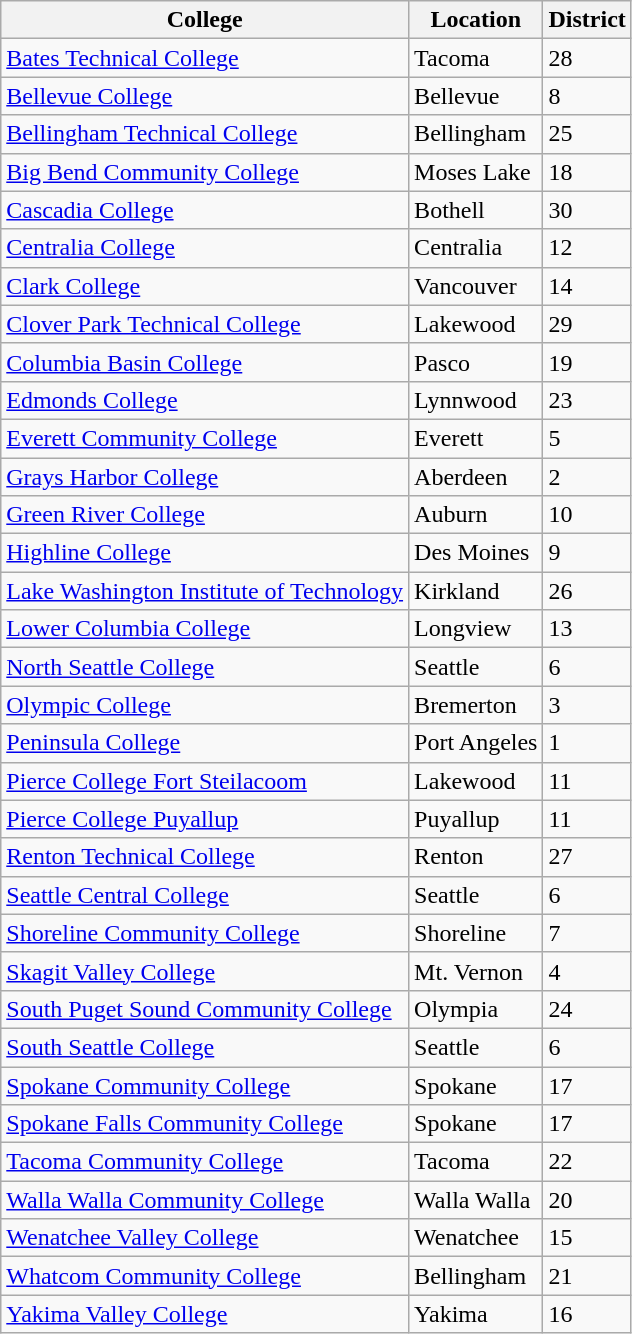<table class="wikitable sortable">
<tr>
<th>College</th>
<th>Location</th>
<th>District</th>
</tr>
<tr>
<td><a href='#'>Bates Technical College</a></td>
<td>Tacoma</td>
<td>28</td>
</tr>
<tr>
<td><a href='#'>Bellevue College</a></td>
<td>Bellevue</td>
<td>8</td>
</tr>
<tr>
<td><a href='#'>Bellingham Technical College</a></td>
<td>Bellingham</td>
<td>25</td>
</tr>
<tr>
<td><a href='#'>Big Bend Community College</a></td>
<td>Moses Lake</td>
<td>18</td>
</tr>
<tr>
<td><a href='#'>Cascadia College</a></td>
<td>Bothell</td>
<td>30</td>
</tr>
<tr>
<td><a href='#'>Centralia College</a></td>
<td>Centralia</td>
<td>12</td>
</tr>
<tr>
<td><a href='#'>Clark College</a></td>
<td>Vancouver</td>
<td>14</td>
</tr>
<tr>
<td><a href='#'>Clover Park Technical College</a></td>
<td>Lakewood</td>
<td>29</td>
</tr>
<tr>
<td><a href='#'>Columbia Basin College</a></td>
<td>Pasco</td>
<td>19</td>
</tr>
<tr>
<td><a href='#'>Edmonds College</a></td>
<td>Lynnwood</td>
<td>23</td>
</tr>
<tr>
<td><a href='#'>Everett Community College</a></td>
<td>Everett</td>
<td>5</td>
</tr>
<tr>
<td><a href='#'>Grays Harbor College</a></td>
<td>Aberdeen</td>
<td>2</td>
</tr>
<tr>
<td><a href='#'>Green River College</a></td>
<td>Auburn</td>
<td>10</td>
</tr>
<tr>
<td><a href='#'>Highline College</a></td>
<td>Des Moines</td>
<td>9</td>
</tr>
<tr>
<td><a href='#'>Lake Washington Institute of Technology</a></td>
<td>Kirkland</td>
<td>26</td>
</tr>
<tr>
<td><a href='#'>Lower Columbia College</a></td>
<td>Longview</td>
<td>13</td>
</tr>
<tr>
<td><a href='#'>North Seattle College</a></td>
<td>Seattle</td>
<td>6</td>
</tr>
<tr>
<td><a href='#'>Olympic College</a></td>
<td>Bremerton</td>
<td>3</td>
</tr>
<tr>
<td><a href='#'>Peninsula College</a></td>
<td>Port Angeles</td>
<td>1</td>
</tr>
<tr>
<td><a href='#'>Pierce College Fort Steilacoom</a></td>
<td>Lakewood</td>
<td>11</td>
</tr>
<tr>
<td><a href='#'>Pierce College Puyallup</a></td>
<td>Puyallup</td>
<td>11</td>
</tr>
<tr>
<td><a href='#'>Renton Technical College</a></td>
<td>Renton</td>
<td>27</td>
</tr>
<tr>
<td><a href='#'>Seattle Central College</a></td>
<td>Seattle</td>
<td>6</td>
</tr>
<tr>
<td><a href='#'>Shoreline Community College</a></td>
<td>Shoreline</td>
<td>7</td>
</tr>
<tr>
<td><a href='#'>Skagit Valley College</a></td>
<td>Mt. Vernon</td>
<td>4</td>
</tr>
<tr>
<td><a href='#'>South Puget Sound Community College</a></td>
<td>Olympia</td>
<td>24</td>
</tr>
<tr>
<td><a href='#'>South Seattle College</a></td>
<td>Seattle</td>
<td>6</td>
</tr>
<tr>
<td><a href='#'>Spokane Community College</a></td>
<td>Spokane</td>
<td>17</td>
</tr>
<tr>
<td><a href='#'>Spokane Falls Community College</a></td>
<td>Spokane</td>
<td>17</td>
</tr>
<tr>
<td><a href='#'>Tacoma Community College</a></td>
<td>Tacoma</td>
<td>22</td>
</tr>
<tr>
<td><a href='#'>Walla Walla Community College</a></td>
<td>Walla Walla</td>
<td>20</td>
</tr>
<tr>
<td><a href='#'>Wenatchee Valley College</a></td>
<td>Wenatchee</td>
<td>15</td>
</tr>
<tr>
<td><a href='#'>Whatcom Community College</a></td>
<td>Bellingham</td>
<td>21</td>
</tr>
<tr>
<td><a href='#'>Yakima Valley College</a></td>
<td>Yakima</td>
<td>16</td>
</tr>
</table>
